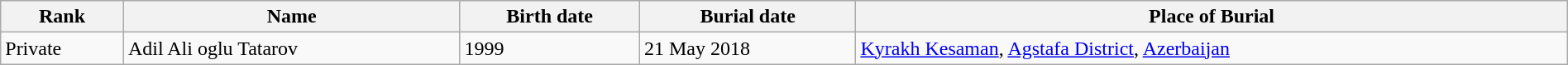<table class="wikitable sortable" width=100%>
<tr>
<th>Rank</th>
<th>Name</th>
<th>Birth date</th>
<th>Burial date</th>
<th>Place of Burial</th>
</tr>
<tr>
<td>Private</td>
<td>Adil Ali oglu Tatarov</td>
<td>1999</td>
<td>21 May 2018</td>
<td><a href='#'>Kyrakh Kesaman</a>, <a href='#'>Agstafa District</a>, <a href='#'>Azerbaijan</a></td>
</tr>
</table>
